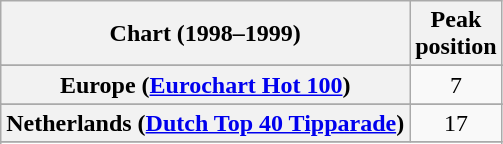<table class="wikitable sortable plainrowheaders" style="text-align:center">
<tr>
<th scope="col">Chart (1998–1999)</th>
<th scope="col">Peak<br>position</th>
</tr>
<tr>
</tr>
<tr>
</tr>
<tr>
<th scope="row">Europe (<a href='#'>Eurochart Hot 100</a>)</th>
<td>7</td>
</tr>
<tr>
</tr>
<tr>
<th scope="row">Netherlands (<a href='#'>Dutch Top 40 Tipparade</a>)</th>
<td>17</td>
</tr>
<tr>
</tr>
<tr>
</tr>
<tr>
</tr>
<tr>
</tr>
<tr>
</tr>
</table>
